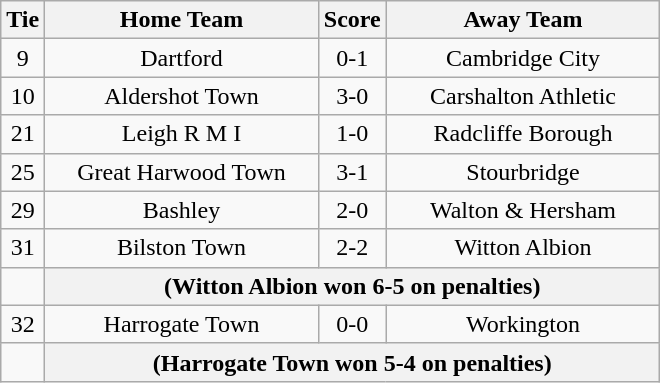<table class="wikitable" style="text-align:center;">
<tr>
<th width=20>Tie</th>
<th width=175>Home Team</th>
<th width=20>Score</th>
<th width=175>Away Team</th>
</tr>
<tr>
<td>9</td>
<td>Dartford</td>
<td>0-1</td>
<td>Cambridge City</td>
</tr>
<tr>
<td>10</td>
<td>Aldershot Town</td>
<td>3-0</td>
<td>Carshalton Athletic</td>
</tr>
<tr>
<td>21</td>
<td>Leigh R M I</td>
<td>1-0</td>
<td>Radcliffe Borough</td>
</tr>
<tr>
<td>25</td>
<td>Great Harwood Town</td>
<td>3-1</td>
<td>Stourbridge</td>
</tr>
<tr>
<td>29</td>
<td>Bashley</td>
<td>2-0</td>
<td>Walton & Hersham</td>
</tr>
<tr>
<td>31</td>
<td>Bilston Town</td>
<td>2-2</td>
<td>Witton Albion</td>
</tr>
<tr>
<td></td>
<th colspan="5">(Witton Albion won 6-5 on penalties)</th>
</tr>
<tr>
<td>32</td>
<td>Harrogate Town</td>
<td>0-0</td>
<td>Workington</td>
</tr>
<tr>
<td></td>
<th colspan="5">(Harrogate Town won 5-4 on penalties)</th>
</tr>
</table>
